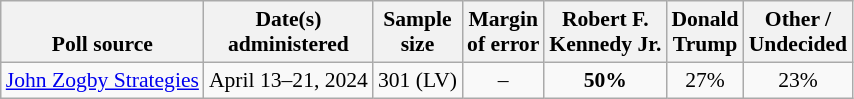<table class="wikitable sortable mw-datatable" style="font-size:90%;text-align:center;line-height:17px">
<tr valign=bottom>
<th>Poll source</th>
<th>Date(s)<br>administered</th>
<th>Sample<br>size</th>
<th>Margin<br>of error</th>
<th class="unsortable">Robert F.<br>Kennedy Jr.<br></th>
<th class="unsortable">Donald<br>Trump<br></th>
<th class="unsortable">Other /<br>Undecided</th>
</tr>
<tr>
<td style="text-align:left;"><a href='#'>John Zogby Strategies</a></td>
<td data-sort-value="2024-05-01">April 13–21, 2024</td>
<td>301 (LV)</td>
<td>–</td>
<td><strong>50%</strong></td>
<td>27%</td>
<td>23%</td>
</tr>
</table>
